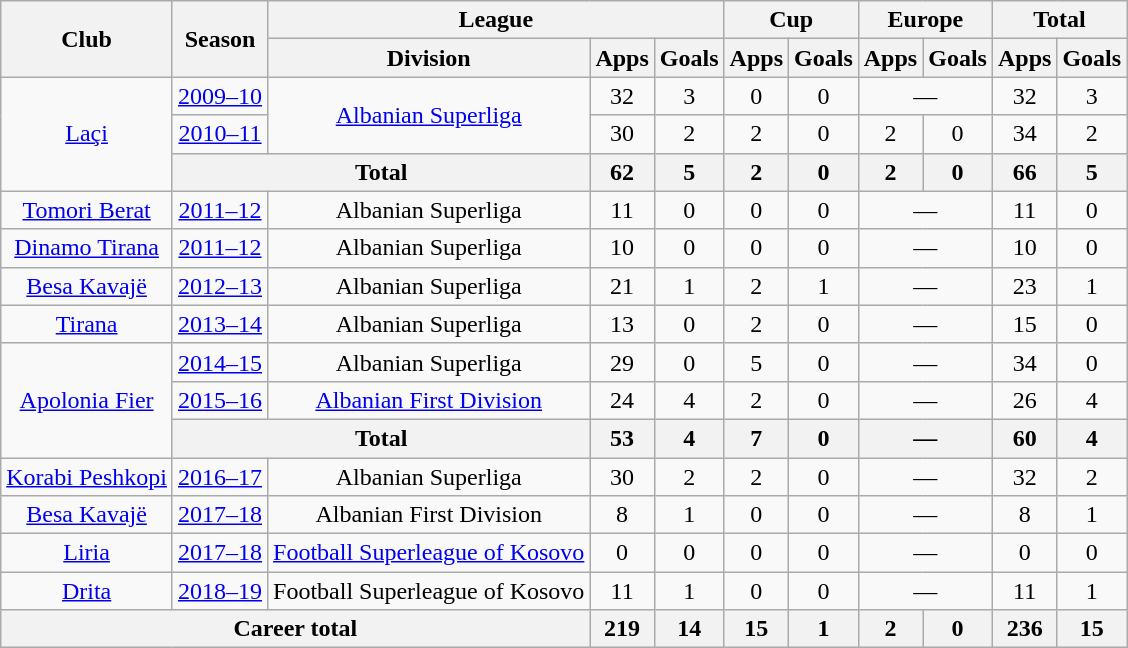<table class="wikitable" style="text-align:center">
<tr>
<th rowspan="2">Club</th>
<th rowspan="2">Season</th>
<th colspan="3">League</th>
<th colspan="2">Cup</th>
<th colspan="2">Europe</th>
<th colspan="2">Total</th>
</tr>
<tr>
<th>Division</th>
<th>Apps</th>
<th>Goals</th>
<th>Apps</th>
<th>Goals</th>
<th>Apps</th>
<th>Goals</th>
<th>Apps</th>
<th>Goals</th>
</tr>
<tr>
<td rowspan="3"><a href='#'>Laçi</a></td>
<td><a href='#'>2009–10</a></td>
<td rowspan="2"><a href='#'>Albanian Superliga</a></td>
<td>32</td>
<td>3</td>
<td>0</td>
<td>0</td>
<td colspan="2">—</td>
<td>32</td>
<td>3</td>
</tr>
<tr>
<td><a href='#'>2010–11</a></td>
<td>30</td>
<td>2</td>
<td>2</td>
<td>0</td>
<td>2</td>
<td>0</td>
<td>34</td>
<td>2</td>
</tr>
<tr>
<th colspan="2">Total</th>
<th>62</th>
<th>5</th>
<th>2</th>
<th>0</th>
<th>2</th>
<th>0</th>
<th>66</th>
<th>5</th>
</tr>
<tr>
<td><a href='#'>Tomori Berat</a></td>
<td><a href='#'>2011–12</a></td>
<td>Albanian Superliga</td>
<td>11</td>
<td>0</td>
<td>0</td>
<td>0</td>
<td colspan="2">—</td>
<td>11</td>
<td>0</td>
</tr>
<tr>
<td><a href='#'>Dinamo Tirana</a></td>
<td><a href='#'>2011–12</a></td>
<td>Albanian Superliga</td>
<td>10</td>
<td>0</td>
<td>0</td>
<td>0</td>
<td colspan="2">—</td>
<td>10</td>
<td>0</td>
</tr>
<tr>
<td><a href='#'>Besa Kavajë</a></td>
<td><a href='#'>2012–13</a></td>
<td>Albanian Superliga</td>
<td>21</td>
<td>1</td>
<td>2</td>
<td>1</td>
<td colspan="2">—</td>
<td>23</td>
<td>1</td>
</tr>
<tr>
<td><a href='#'>Tirana</a></td>
<td><a href='#'>2013–14</a></td>
<td>Albanian Superliga</td>
<td>13</td>
<td>0</td>
<td>2</td>
<td>0</td>
<td colspan="2">—</td>
<td>15</td>
<td>0</td>
</tr>
<tr>
<td rowspan="3"><a href='#'>Apolonia Fier</a></td>
<td><a href='#'>2014–15</a></td>
<td>Albanian Superliga</td>
<td>29</td>
<td>0</td>
<td>5</td>
<td>0</td>
<td colspan="2">—</td>
<td>34</td>
<td>0</td>
</tr>
<tr>
<td><a href='#'>2015–16</a></td>
<td><a href='#'>Albanian First Division</a></td>
<td>24</td>
<td>4</td>
<td>2</td>
<td>0</td>
<td colspan="2">—</td>
<td>26</td>
<td>4</td>
</tr>
<tr>
<th colspan="2">Total</th>
<th>53</th>
<th>4</th>
<th>7</th>
<th>0</th>
<th colspan="2">—</th>
<th>60</th>
<th>4</th>
</tr>
<tr>
<td><a href='#'>Korabi Peshkopi</a></td>
<td><a href='#'>2016–17</a></td>
<td>Albanian Superliga</td>
<td>30</td>
<td>2</td>
<td>2</td>
<td>0</td>
<td colspan="2">—</td>
<td>32</td>
<td>2</td>
</tr>
<tr>
<td><a href='#'>Besa Kavajë</a></td>
<td><a href='#'>2017–18</a></td>
<td>Albanian First Division</td>
<td>8</td>
<td>1</td>
<td>0</td>
<td>0</td>
<td colspan="2">—</td>
<td>8</td>
<td>1</td>
</tr>
<tr>
<td><a href='#'>Liria</a></td>
<td><a href='#'>2017–18</a></td>
<td><a href='#'>Football Superleague of Kosovo</a></td>
<td>0</td>
<td>0</td>
<td>0</td>
<td>0</td>
<td colspan="2">—</td>
<td>0</td>
<td>0</td>
</tr>
<tr>
<td><a href='#'>Drita</a></td>
<td><a href='#'>2018–19</a></td>
<td>Football Superleague of Kosovo</td>
<td>11</td>
<td>1</td>
<td>0</td>
<td>0</td>
<td colspan="2">—</td>
<td>11</td>
<td>1</td>
</tr>
<tr>
<th colspan="3">Career total</th>
<th>219</th>
<th>14</th>
<th>15</th>
<th>1</th>
<th>2</th>
<th>0</th>
<th>236</th>
<th>15</th>
</tr>
</table>
